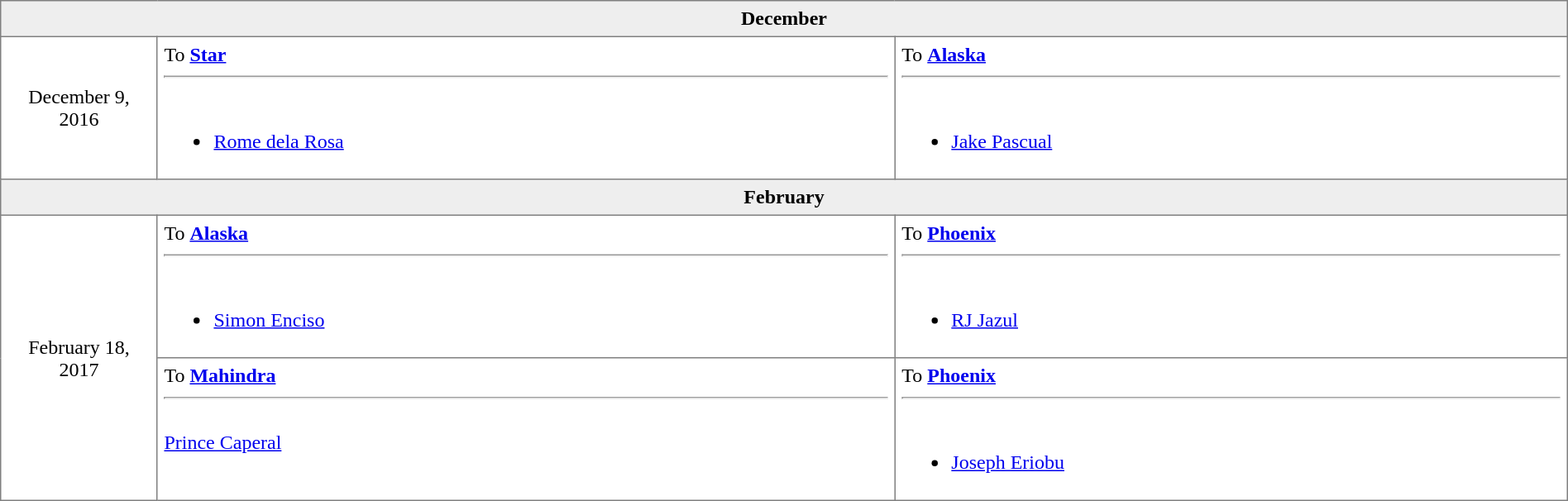<table border="1" style="border-collapse:collapse; text-align:center; width:100%;"  cellpadding="5">
<tr style="background:#eee;">
<th colspan=3>December</th>
</tr>
<tr>
<td style="width:10%;">December 9, 2016</td>
<td align=left valign=top>To <strong><a href='#'>Star</a></strong><hr><br><ul><li><a href='#'>Rome dela Rosa</a></li></ul></td>
<td align=left valign=top>To <strong><a href='#'>Alaska</a></strong><hr><br><ul><li><a href='#'>Jake Pascual</a></li></ul></td>
</tr>
<tr style="background:#eee;">
<th colspan=3>February</th>
</tr>
<tr>
<td style="width:10%;" rowspan=2>February 18, 2017</td>
<td align=left valign=top>To <strong><a href='#'>Alaska</a></strong><hr><br><ul><li><a href='#'>Simon Enciso</a></li></ul></td>
<td align=left valign=top>To <strong><a href='#'>Phoenix</a></strong><hr><br><ul><li><a href='#'>RJ Jazul</a></li></ul></td>
</tr>
<tr>
<td align=left valign=top>To <strong><a href='#'>Mahindra</a></strong><hr><br><a href='#'>Prince Caperal</a></td>
<td align=left valign=top>To <strong><a href='#'>Phoenix</a></strong><hr><br><ul><li><a href='#'>Joseph Eriobu</a></li></ul></td>
</tr>
</table>
